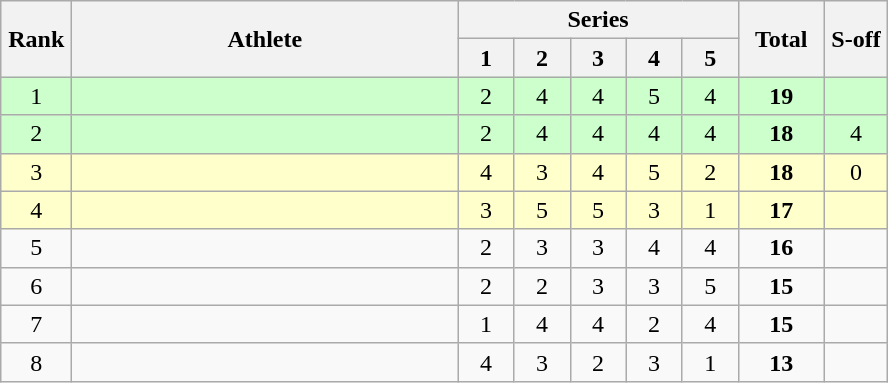<table class="wikitable" style="text-align:center">
<tr>
<th rowspan=2 width=40>Rank</th>
<th rowspan=2 width=250>Athlete</th>
<th colspan=5>Series</th>
<th rowspan=2 width=50>Total</th>
<th rowspan=2 width=35>S-off</th>
</tr>
<tr>
<th width=30>1</th>
<th width=30>2</th>
<th width=30>3</th>
<th width=30>4</th>
<th width=30>5</th>
</tr>
<tr bgcolor=ccffcc>
<td>1</td>
<td align=left></td>
<td>2</td>
<td>4</td>
<td>4</td>
<td>5</td>
<td>4</td>
<td><strong>19</strong></td>
<td></td>
</tr>
<tr bgcolor=ccffcc>
<td>2</td>
<td align=left></td>
<td>2</td>
<td>4</td>
<td>4</td>
<td>4</td>
<td>4</td>
<td><strong>18</strong></td>
<td>4</td>
</tr>
<tr bgcolor=ffffcc>
<td>3</td>
<td align=left></td>
<td>4</td>
<td>3</td>
<td>4</td>
<td>5</td>
<td>2</td>
<td><strong>18</strong></td>
<td>0</td>
</tr>
<tr bgcolor=ffffcc>
<td>4</td>
<td align=left></td>
<td>3</td>
<td>5</td>
<td>5</td>
<td>3</td>
<td>1</td>
<td><strong>17</strong></td>
<td></td>
</tr>
<tr>
<td>5</td>
<td align=left></td>
<td>2</td>
<td>3</td>
<td>3</td>
<td>4</td>
<td>4</td>
<td><strong>16</strong></td>
<td></td>
</tr>
<tr>
<td>6</td>
<td align=left></td>
<td>2</td>
<td>2</td>
<td>3</td>
<td>3</td>
<td>5</td>
<td><strong>15</strong></td>
<td></td>
</tr>
<tr>
<td>7</td>
<td align=left></td>
<td>1</td>
<td>4</td>
<td>4</td>
<td>2</td>
<td>4</td>
<td><strong>15</strong></td>
<td></td>
</tr>
<tr>
<td>8</td>
<td align=left></td>
<td>4</td>
<td>3</td>
<td>2</td>
<td>3</td>
<td>1</td>
<td><strong>13</strong></td>
<td></td>
</tr>
</table>
